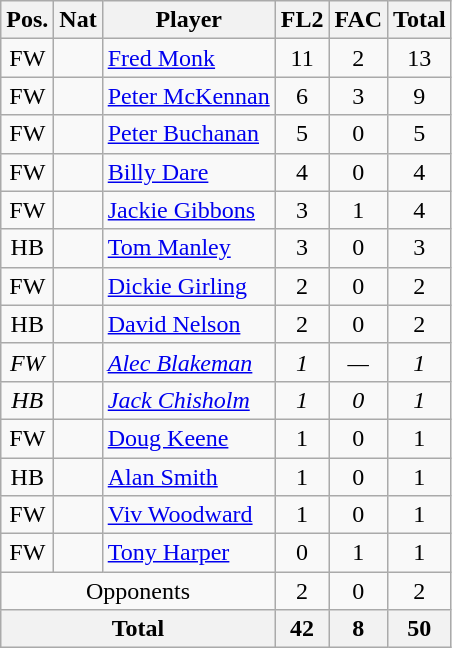<table class="wikitable"  style="text-align:center; border:1px #aaa solid;">
<tr>
<th>Pos.</th>
<th>Nat</th>
<th>Player</th>
<th>FL2</th>
<th>FAC</th>
<th>Total</th>
</tr>
<tr>
<td>FW</td>
<td></td>
<td style="text-align:left;"><a href='#'>Fred Monk</a></td>
<td>11</td>
<td>2</td>
<td>13</td>
</tr>
<tr>
<td>FW</td>
<td><em></em></td>
<td style="text-align:left;"><a href='#'>Peter McKennan</a></td>
<td>6</td>
<td>3</td>
<td>9</td>
</tr>
<tr>
<td>FW</td>
<td><em></em></td>
<td style="text-align:left;"><a href='#'>Peter Buchanan</a></td>
<td>5</td>
<td>0</td>
<td>5</td>
</tr>
<tr>
<td>FW</td>
<td><em></em></td>
<td style="text-align:left;"><a href='#'>Billy Dare</a></td>
<td>4</td>
<td>0</td>
<td>4</td>
</tr>
<tr>
<td>FW</td>
<td><em></em></td>
<td style="text-align:left;"><a href='#'>Jackie Gibbons</a></td>
<td>3</td>
<td>1</td>
<td>4</td>
</tr>
<tr>
<td>HB</td>
<td></td>
<td style="text-align:left;"><a href='#'>Tom Manley</a></td>
<td>3</td>
<td>0</td>
<td>3</td>
</tr>
<tr>
<td>FW</td>
<td><em></em></td>
<td style="text-align:left;"><a href='#'>Dickie Girling</a></td>
<td>2</td>
<td>0</td>
<td>2</td>
</tr>
<tr>
<td>HB</td>
<td></td>
<td style="text-align:left;"><a href='#'>David Nelson</a></td>
<td>2</td>
<td>0</td>
<td>2</td>
</tr>
<tr>
<td><em>FW</em></td>
<td><em></em></td>
<td style="text-align:left;"><em><a href='#'>Alec Blakeman</a></em></td>
<td><em>1</em></td>
<td><em>—</em></td>
<td><em>1</em></td>
</tr>
<tr>
<td><em>HB</em></td>
<td><em></em></td>
<td style="text-align:left;"><em><a href='#'>Jack Chisholm</a></em></td>
<td><em>1</em></td>
<td><em>0</em></td>
<td><em>1</em></td>
</tr>
<tr>
<td>FW</td>
<td></td>
<td style="text-align:left;"><a href='#'>Doug Keene</a></td>
<td>1</td>
<td>0</td>
<td>1</td>
</tr>
<tr>
<td>HB</td>
<td></td>
<td style="text-align:left;"><a href='#'>Alan Smith</a></td>
<td>1</td>
<td>0</td>
<td>1</td>
</tr>
<tr>
<td>FW</td>
<td></td>
<td style="text-align:left;"><a href='#'>Viv Woodward</a></td>
<td>1</td>
<td>0</td>
<td>1</td>
</tr>
<tr>
<td>FW</td>
<td><em></em></td>
<td style="text-align:left;"><a href='#'>Tony Harper</a></td>
<td>0</td>
<td>1</td>
<td>1</td>
</tr>
<tr>
<td colspan="3">Opponents</td>
<td>2</td>
<td>0</td>
<td>2</td>
</tr>
<tr>
<th colspan="3">Total</th>
<th>42</th>
<th>8</th>
<th>50</th>
</tr>
</table>
